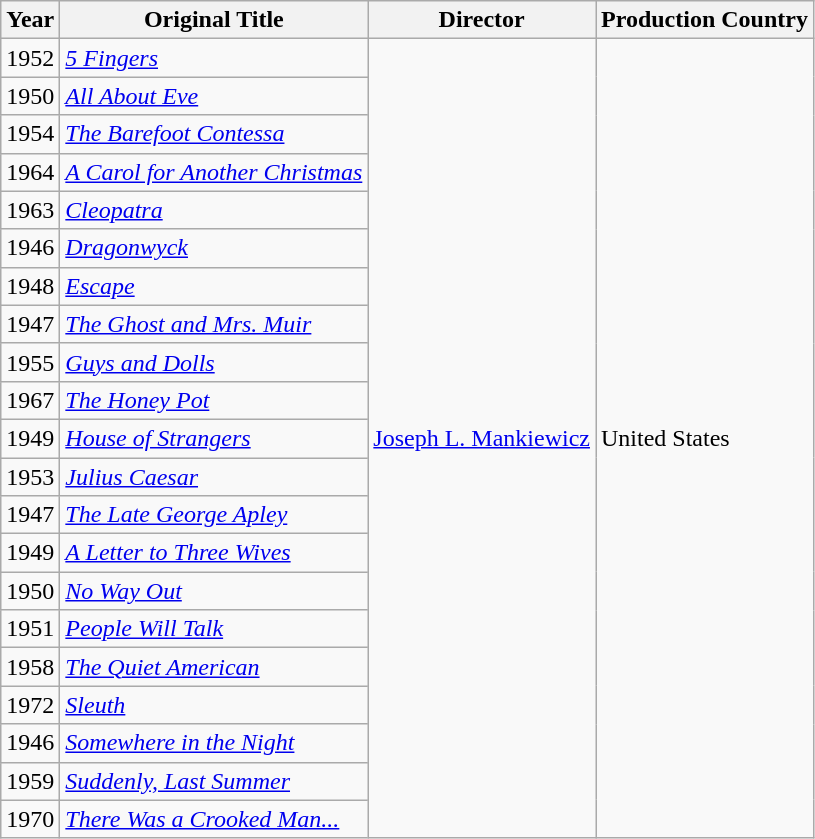<table class="wikitable">
<tr>
<th>Year</th>
<th>Original Title</th>
<th>Director</th>
<th>Production Country</th>
</tr>
<tr>
<td>1952</td>
<td><em><a href='#'>5 Fingers</a></em></td>
<td rowspan="21"><a href='#'>Joseph L. Mankiewicz</a></td>
<td rowspan="21">United States</td>
</tr>
<tr>
<td>1950</td>
<td><em><a href='#'>All About Eve</a></em></td>
</tr>
<tr>
<td>1954</td>
<td><em><a href='#'>The Barefoot Contessa</a></em></td>
</tr>
<tr>
<td>1964</td>
<td><em><a href='#'>A Carol for Another Christmas</a></em></td>
</tr>
<tr>
<td>1963</td>
<td><a href='#'><em>Cleopatra</em></a></td>
</tr>
<tr>
<td>1946</td>
<td><a href='#'><em>Dragonwyck</em></a></td>
</tr>
<tr>
<td>1948</td>
<td><a href='#'><em>Escape</em></a></td>
</tr>
<tr>
<td>1947</td>
<td><em><a href='#'>The Ghost and Mrs. Muir</a></em></td>
</tr>
<tr>
<td>1955</td>
<td><a href='#'><em>Guys and Dolls</em></a></td>
</tr>
<tr>
<td>1967</td>
<td><em><a href='#'>The Honey Pot</a></em></td>
</tr>
<tr>
<td>1949</td>
<td><em><a href='#'>House of Strangers</a></em></td>
</tr>
<tr>
<td>1953</td>
<td><a href='#'><em>Julius Caesar</em></a></td>
</tr>
<tr>
<td>1947</td>
<td><a href='#'><em>The Late George Apley</em></a></td>
</tr>
<tr>
<td>1949</td>
<td><em><a href='#'>A Letter to Three Wives</a></em></td>
</tr>
<tr>
<td>1950</td>
<td><a href='#'><em>No Way Out</em></a></td>
</tr>
<tr>
<td>1951</td>
<td><em><a href='#'>People Will Talk</a></em></td>
</tr>
<tr>
<td>1958</td>
<td><a href='#'><em>The Quiet American</em></a></td>
</tr>
<tr>
<td>1972</td>
<td><a href='#'><em>Sleuth</em></a></td>
</tr>
<tr>
<td>1946</td>
<td><a href='#'><em>Somewhere in the Night</em></a></td>
</tr>
<tr>
<td>1959</td>
<td><a href='#'><em>Suddenly, Last Summer</em></a></td>
</tr>
<tr>
<td>1970</td>
<td><em><a href='#'>There Was a Crooked Man...</a></em></td>
</tr>
</table>
